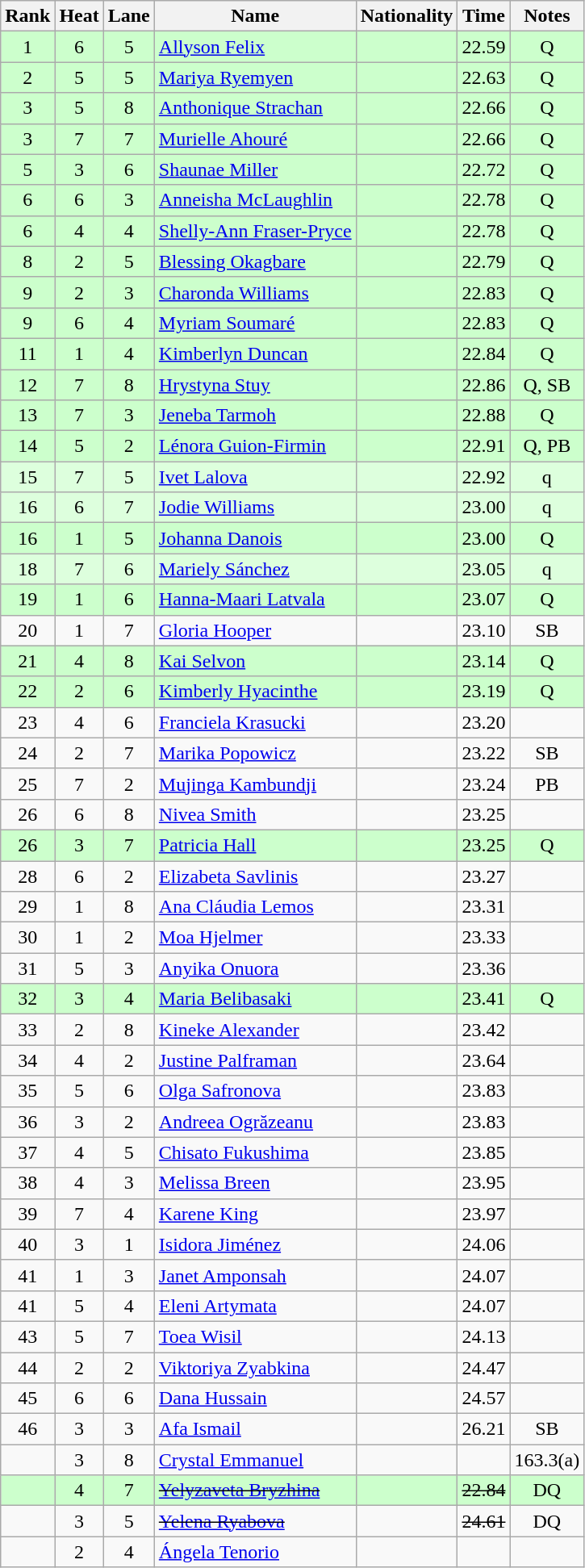<table class="wikitable sortable" style="text-align:center">
<tr>
<th>Rank</th>
<th>Heat</th>
<th>Lane</th>
<th>Name</th>
<th>Nationality</th>
<th>Time</th>
<th>Notes</th>
</tr>
<tr bgcolor=ccffcc>
<td>1</td>
<td>6</td>
<td>5</td>
<td align=left><a href='#'>Allyson Felix</a></td>
<td align=left></td>
<td>22.59</td>
<td>Q</td>
</tr>
<tr bgcolor=ccffcc>
<td>2</td>
<td>5</td>
<td>5</td>
<td align=left><a href='#'>Mariya Ryemyen</a></td>
<td align=left></td>
<td>22.63</td>
<td>Q</td>
</tr>
<tr bgcolor=ccffcc>
<td>3</td>
<td>5</td>
<td>8</td>
<td align=left><a href='#'>Anthonique Strachan</a></td>
<td align=left></td>
<td>22.66</td>
<td>Q</td>
</tr>
<tr bgcolor=ccffcc>
<td>3</td>
<td>7</td>
<td>7</td>
<td align=left><a href='#'>Murielle Ahouré</a></td>
<td align=left></td>
<td>22.66</td>
<td>Q</td>
</tr>
<tr bgcolor=ccffcc>
<td>5</td>
<td>3</td>
<td>6</td>
<td align=left><a href='#'>Shaunae Miller</a></td>
<td align=left></td>
<td>22.72</td>
<td>Q</td>
</tr>
<tr bgcolor=ccffcc>
<td>6</td>
<td>6</td>
<td>3</td>
<td align=left><a href='#'>Anneisha McLaughlin</a></td>
<td align=left></td>
<td>22.78</td>
<td>Q</td>
</tr>
<tr bgcolor=ccffcc>
<td>6</td>
<td>4</td>
<td>4</td>
<td align=left><a href='#'>Shelly-Ann Fraser-Pryce</a></td>
<td align=left></td>
<td>22.78</td>
<td>Q</td>
</tr>
<tr bgcolor=ccffcc>
<td>8</td>
<td>2</td>
<td>5</td>
<td align=left><a href='#'>Blessing Okagbare</a></td>
<td align=left></td>
<td>22.79</td>
<td>Q</td>
</tr>
<tr bgcolor=ccffcc>
<td>9</td>
<td>2</td>
<td>3</td>
<td align=left><a href='#'>Charonda Williams</a></td>
<td align=left></td>
<td>22.83</td>
<td>Q</td>
</tr>
<tr bgcolor=ccffcc>
<td>9</td>
<td>6</td>
<td>4</td>
<td align=left><a href='#'>Myriam Soumaré</a></td>
<td align=left></td>
<td>22.83</td>
<td>Q</td>
</tr>
<tr bgcolor=ccffcc>
<td>11</td>
<td>1</td>
<td>4</td>
<td align=left><a href='#'>Kimberlyn Duncan</a></td>
<td align=left></td>
<td>22.84</td>
<td>Q</td>
</tr>
<tr bgcolor=ccffcc>
<td>12</td>
<td>7</td>
<td>8</td>
<td align=left><a href='#'>Hrystyna Stuy</a></td>
<td align=left></td>
<td>22.86</td>
<td>Q, SB</td>
</tr>
<tr bgcolor=ccffcc>
<td>13</td>
<td>7</td>
<td>3</td>
<td align=left><a href='#'>Jeneba Tarmoh</a></td>
<td align=left></td>
<td>22.88</td>
<td>Q</td>
</tr>
<tr bgcolor=ccffcc>
<td>14</td>
<td>5</td>
<td>2</td>
<td align=left><a href='#'>Lénora Guion-Firmin</a></td>
<td align=left></td>
<td>22.91</td>
<td>Q, PB</td>
</tr>
<tr bgcolor=ddffdd>
<td>15</td>
<td>7</td>
<td>5</td>
<td align=left><a href='#'>Ivet Lalova</a></td>
<td align=left></td>
<td>22.92</td>
<td>q</td>
</tr>
<tr bgcolor=ddffdd>
<td>16</td>
<td>6</td>
<td>7</td>
<td align=left><a href='#'>Jodie Williams</a></td>
<td align=left></td>
<td>23.00</td>
<td>q</td>
</tr>
<tr bgcolor=ccffcc>
<td>16</td>
<td>1</td>
<td>5</td>
<td align=left><a href='#'>Johanna Danois</a></td>
<td align=left></td>
<td>23.00</td>
<td>Q</td>
</tr>
<tr bgcolor=ddffdd>
<td>18</td>
<td>7</td>
<td>6</td>
<td align=left><a href='#'>Mariely Sánchez</a></td>
<td align=left></td>
<td>23.05</td>
<td>q</td>
</tr>
<tr bgcolor=ccffcc>
<td>19</td>
<td>1</td>
<td>6</td>
<td align=left><a href='#'>Hanna-Maari Latvala</a></td>
<td align=left></td>
<td>23.07</td>
<td>Q</td>
</tr>
<tr>
<td>20</td>
<td>1</td>
<td>7</td>
<td align=left><a href='#'>Gloria Hooper</a></td>
<td align=left></td>
<td>23.10</td>
<td>SB</td>
</tr>
<tr bgcolor=ccffcc>
<td>21</td>
<td>4</td>
<td>8</td>
<td align=left><a href='#'>Kai Selvon</a></td>
<td align=left></td>
<td>23.14</td>
<td>Q</td>
</tr>
<tr bgcolor=ccffcc>
<td>22</td>
<td>2</td>
<td>6</td>
<td align=left><a href='#'>Kimberly Hyacinthe</a></td>
<td align=left></td>
<td>23.19</td>
<td>Q</td>
</tr>
<tr>
<td>23</td>
<td>4</td>
<td>6</td>
<td align=left><a href='#'>Franciela Krasucki</a></td>
<td align=left></td>
<td>23.20</td>
<td></td>
</tr>
<tr>
<td>24</td>
<td>2</td>
<td>7</td>
<td align=left><a href='#'>Marika Popowicz</a></td>
<td align=left></td>
<td>23.22</td>
<td>SB</td>
</tr>
<tr>
<td>25</td>
<td>7</td>
<td>2</td>
<td align=left><a href='#'>Mujinga Kambundji</a></td>
<td align=left></td>
<td>23.24</td>
<td>PB</td>
</tr>
<tr>
<td>26</td>
<td>6</td>
<td>8</td>
<td align=left><a href='#'>Nivea Smith</a></td>
<td align=left></td>
<td>23.25</td>
<td></td>
</tr>
<tr bgcolor=ccffcc>
<td>26</td>
<td>3</td>
<td>7</td>
<td align=left><a href='#'>Patricia Hall</a></td>
<td align=left></td>
<td>23.25</td>
<td>Q</td>
</tr>
<tr>
<td>28</td>
<td>6</td>
<td>2</td>
<td align=left><a href='#'>Elizabeta Savlinis</a></td>
<td align=left></td>
<td>23.27</td>
<td></td>
</tr>
<tr>
<td>29</td>
<td>1</td>
<td>8</td>
<td align=left><a href='#'>Ana Cláudia Lemos</a></td>
<td align=left></td>
<td>23.31</td>
<td></td>
</tr>
<tr>
<td>30</td>
<td>1</td>
<td>2</td>
<td align=left><a href='#'>Moa Hjelmer</a></td>
<td align=left></td>
<td>23.33</td>
<td></td>
</tr>
<tr>
<td>31</td>
<td>5</td>
<td>3</td>
<td align=left><a href='#'>Anyika Onuora</a></td>
<td align=left></td>
<td>23.36</td>
<td></td>
</tr>
<tr bgcolor=ccffcc>
<td>32</td>
<td>3</td>
<td>4</td>
<td align=left><a href='#'>Maria Belibasaki</a></td>
<td align=left></td>
<td>23.41</td>
<td>Q</td>
</tr>
<tr>
<td>33</td>
<td>2</td>
<td>8</td>
<td align=left><a href='#'>Kineke Alexander</a></td>
<td align=left></td>
<td>23.42</td>
<td></td>
</tr>
<tr>
<td>34</td>
<td>4</td>
<td>2</td>
<td align=left><a href='#'>Justine Palframan</a></td>
<td align=left></td>
<td>23.64</td>
<td></td>
</tr>
<tr>
<td>35</td>
<td>5</td>
<td>6</td>
<td align=left><a href='#'>Olga Safronova</a></td>
<td align=left></td>
<td>23.83</td>
<td></td>
</tr>
<tr>
<td>36</td>
<td>3</td>
<td>2</td>
<td align=left><a href='#'>Andreea Ogrăzeanu</a></td>
<td align=left></td>
<td>23.83</td>
<td></td>
</tr>
<tr>
<td>37</td>
<td>4</td>
<td>5</td>
<td align=left><a href='#'>Chisato Fukushima</a></td>
<td align=left></td>
<td>23.85</td>
<td></td>
</tr>
<tr>
<td>38</td>
<td>4</td>
<td>3</td>
<td align=left><a href='#'>Melissa Breen</a></td>
<td align=left></td>
<td>23.95</td>
<td></td>
</tr>
<tr>
<td>39</td>
<td>7</td>
<td>4</td>
<td align=left><a href='#'>Karene King</a></td>
<td align=left></td>
<td>23.97</td>
<td></td>
</tr>
<tr>
<td>40</td>
<td>3</td>
<td>1</td>
<td align=left><a href='#'>Isidora Jiménez</a></td>
<td align=left></td>
<td>24.06</td>
<td></td>
</tr>
<tr>
<td>41</td>
<td>1</td>
<td>3</td>
<td align=left><a href='#'>Janet Amponsah</a></td>
<td align=left></td>
<td>24.07</td>
<td></td>
</tr>
<tr>
<td>41</td>
<td>5</td>
<td>4</td>
<td align=left><a href='#'>Eleni Artymata</a></td>
<td align=left></td>
<td>24.07</td>
<td></td>
</tr>
<tr>
<td>43</td>
<td>5</td>
<td>7</td>
<td align=left><a href='#'>Toea Wisil</a></td>
<td align=left></td>
<td>24.13</td>
<td></td>
</tr>
<tr>
<td>44</td>
<td>2</td>
<td>2</td>
<td align=left><a href='#'>Viktoriya Zyabkina</a></td>
<td align=left></td>
<td>24.47</td>
<td></td>
</tr>
<tr>
<td>45</td>
<td>6</td>
<td>6</td>
<td align=left><a href='#'>Dana Hussain</a></td>
<td align=left></td>
<td>24.57</td>
<td></td>
</tr>
<tr>
<td>46</td>
<td>3</td>
<td>3</td>
<td align=left><a href='#'>Afa Ismail</a></td>
<td align=left></td>
<td>26.21</td>
<td>SB</td>
</tr>
<tr>
<td></td>
<td>3</td>
<td>8</td>
<td align=left><a href='#'>Crystal Emmanuel</a></td>
<td align=left></td>
<td></td>
<td>163.3(a)</td>
</tr>
<tr bgcolor=ccffcc>
<td></td>
<td>4</td>
<td>7</td>
<td align=left><s><a href='#'>Yelyzaveta Bryzhina</a> </s></td>
<td align=left><s> </s></td>
<td><s>22.84 </s></td>
<td>DQ</td>
</tr>
<tr>
<td></td>
<td>3</td>
<td>5</td>
<td align=left><s><a href='#'>Yelena Ryabova</a> </s></td>
<td align=left><s> </s></td>
<td><s>24.61 </s></td>
<td>DQ</td>
</tr>
<tr>
<td></td>
<td>2</td>
<td>4</td>
<td align=left><a href='#'>Ángela Tenorio</a></td>
<td align=left></td>
<td></td>
<td></td>
</tr>
</table>
